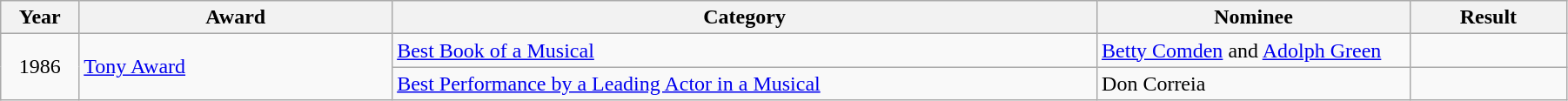<table class="wikitable" width="95%">
<tr>
<th width="5%">Year</th>
<th width="20%">Award</th>
<th width="45%">Category</th>
<th width="20%">Nominee</th>
<th width="10%">Result</th>
</tr>
<tr>
<td rowspan="2" align="center">1986</td>
<td rowspan="2"><a href='#'>Tony Award</a></td>
<td><a href='#'>Best Book of a Musical</a></td>
<td><a href='#'>Betty Comden</a> and <a href='#'>Adolph Green</a></td>
<td></td>
</tr>
<tr>
<td><a href='#'>Best Performance by a Leading Actor in a Musical</a></td>
<td>Don Correia</td>
<td></td>
</tr>
</table>
